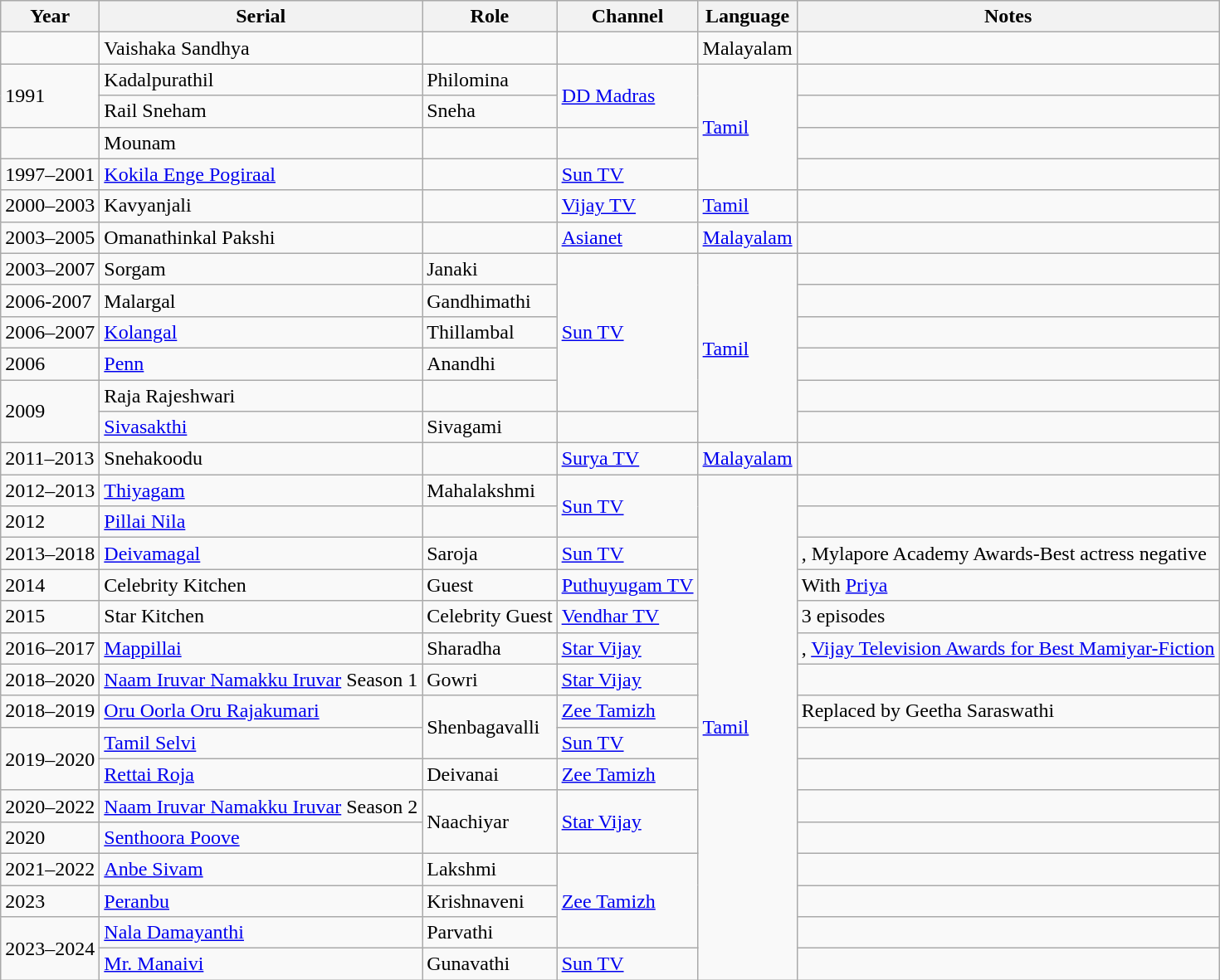<table class="wikitable sortable">
<tr>
<th>Year</th>
<th>Serial</th>
<th>Role</th>
<th>Channel</th>
<th>Language</th>
<th class=unsortable>Notes</th>
</tr>
<tr>
<td></td>
<td>Vaishaka Sandhya</td>
<td></td>
<td></td>
<td>Malayalam</td>
<td></td>
</tr>
<tr>
<td rowspan=2>1991</td>
<td>Kadalpurathil</td>
<td>Philomina</td>
<td rowspan=2><a href='#'>DD Madras</a></td>
<td rowspan=4><a href='#'>Tamil</a></td>
<td></td>
</tr>
<tr>
<td>Rail Sneham</td>
<td>Sneha</td>
<td></td>
</tr>
<tr>
<td></td>
<td>Mounam</td>
<td></td>
<td></td>
<td></td>
</tr>
<tr>
<td>1997–2001</td>
<td><a href='#'>Kokila Enge Pogiraal</a></td>
<td></td>
<td><a href='#'>Sun TV</a></td>
<td></td>
</tr>
<tr>
<td>2000–2003</td>
<td>Kavyanjali</td>
<td></td>
<td><a href='#'>Vijay TV</a></td>
<td><a href='#'>Tamil</a></td>
<td></td>
</tr>
<tr>
<td>2003–2005</td>
<td>Omanathinkal Pakshi</td>
<td></td>
<td><a href='#'>Asianet</a></td>
<td><a href='#'>Malayalam</a></td>
<td></td>
</tr>
<tr>
<td>2003–2007</td>
<td>Sorgam</td>
<td>Janaki</td>
<td rowspan=5><a href='#'>Sun TV</a></td>
<td rowspan=6><a href='#'>Tamil</a></td>
<td></td>
</tr>
<tr>
<td>2006-2007</td>
<td>Malargal</td>
<td>Gandhimathi</td>
<td></td>
</tr>
<tr>
<td>2006–2007</td>
<td><a href='#'>Kolangal</a></td>
<td>Thillambal</td>
<td></td>
</tr>
<tr>
<td>2006</td>
<td><a href='#'>Penn</a></td>
<td>Anandhi</td>
<td></td>
</tr>
<tr>
<td rowspan=2>2009</td>
<td>Raja Rajeshwari</td>
<td></td>
<td></td>
</tr>
<tr>
<td><a href='#'>Sivasakthi</a></td>
<td>Sivagami</td>
<td></td>
</tr>
<tr>
<td>2011–2013</td>
<td>Snehakoodu</td>
<td></td>
<td><a href='#'>Surya TV</a></td>
<td><a href='#'>Malayalam</a></td>
<td></td>
</tr>
<tr>
<td>2012–2013</td>
<td><a href='#'>Thiyagam</a></td>
<td>Mahalakshmi</td>
<td rowspan=2><a href='#'>Sun TV</a></td>
<td rowspan=16><a href='#'>Tamil</a></td>
<td></td>
</tr>
<tr>
<td>2012</td>
<td><a href='#'>Pillai Nila</a></td>
<td></td>
<td></td>
</tr>
<tr>
<td>2013–2018</td>
<td><a href='#'>Deivamagal</a></td>
<td>Saroja</td>
<td><a href='#'>Sun TV</a></td>
<td> , Mylapore Academy Awards-Best actress negative</td>
</tr>
<tr>
<td>2014</td>
<td>Celebrity Kitchen</td>
<td>Guest</td>
<td><a href='#'>Puthuyugam TV</a></td>
<td>With <a href='#'>Priya</a></td>
</tr>
<tr>
<td>2015</td>
<td>Star Kitchen</td>
<td>Celebrity Guest</td>
<td><a href='#'>Vendhar TV</a></td>
<td>3 episodes</td>
</tr>
<tr>
<td>2016–2017</td>
<td><a href='#'>Mappillai</a></td>
<td>Sharadha</td>
<td><a href='#'>Star Vijay</a></td>
<td> , <a href='#'>Vijay Television Awards for Best Mamiyar-Fiction</a></td>
</tr>
<tr>
<td>2018–2020</td>
<td><a href='#'>Naam Iruvar Namakku Iruvar</a> Season 1</td>
<td>Gowri</td>
<td><a href='#'>Star Vijay</a></td>
<td></td>
</tr>
<tr>
<td>2018–2019</td>
<td><a href='#'>Oru Oorla Oru Rajakumari</a></td>
<td rowspan=2>Shenbagavalli</td>
<td><a href='#'>Zee Tamizh</a></td>
<td>Replaced by Geetha Saraswathi</td>
</tr>
<tr>
<td rowspan=2>2019–2020</td>
<td><a href='#'>Tamil Selvi</a></td>
<td><a href='#'>Sun TV</a></td>
<td></td>
</tr>
<tr>
<td><a href='#'>Rettai Roja</a></td>
<td>Deivanai</td>
<td><a href='#'>Zee Tamizh</a></td>
<td></td>
</tr>
<tr>
<td>2020–2022</td>
<td><a href='#'>Naam Iruvar Namakku Iruvar</a> Season 2</td>
<td rowspan=2>Naachiyar</td>
<td rowspan=2><a href='#'>Star Vijay</a></td>
<td></td>
</tr>
<tr>
<td>2020</td>
<td><a href='#'>Senthoora Poove</a></td>
<td></td>
</tr>
<tr>
<td>2021–2022</td>
<td><a href='#'>Anbe Sivam</a></td>
<td>Lakshmi</td>
<td rowspan=3><a href='#'>Zee Tamizh</a></td>
<td></td>
</tr>
<tr>
<td>2023</td>
<td><a href='#'>Peranbu</a></td>
<td>Krishnaveni</td>
<td></td>
</tr>
<tr>
<td rowspan=2>2023–2024</td>
<td><a href='#'>Nala Damayanthi</a></td>
<td>Parvathi</td>
<td></td>
</tr>
<tr>
<td><a href='#'>Mr. Manaivi</a></td>
<td>Gunavathi</td>
<td><a href='#'>Sun TV</a></td>
<td></td>
</tr>
</table>
